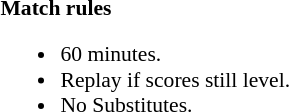<table width=100% style="font-size: 90%">
<tr>
<td style="width:60%; vertical-align:top;"><br><strong>Match rules</strong><ul><li>60 minutes.</li><li>Replay if scores still level.</li><li>No Substitutes.</li></ul></td>
</tr>
</table>
